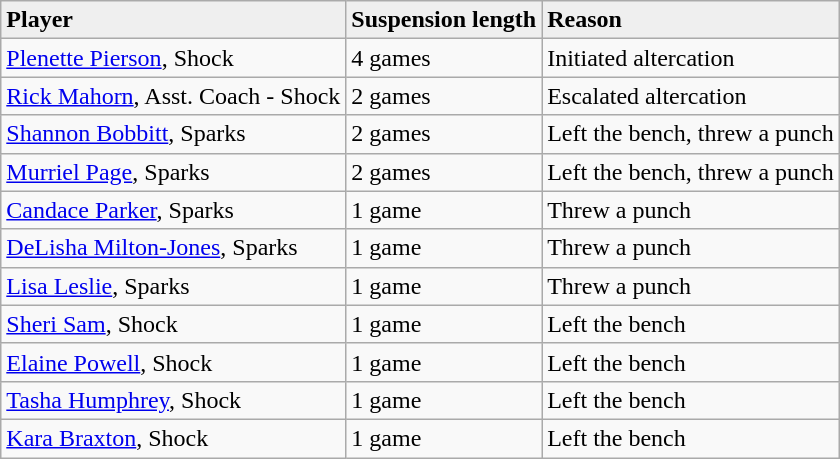<table class="wikitable" style="float:right; margin:0 0 0.5em 1em;">
<tr bgcolor="#efefef">
<td><strong>Player</strong></td>
<td align=center><strong>Suspension length</strong></td>
<td><strong>Reason</strong></td>
</tr>
<tr>
<td><a href='#'>Plenette Pierson</a>, Shock</td>
<td>4 games</td>
<td>Initiated altercation</td>
</tr>
<tr>
<td><a href='#'>Rick Mahorn</a>, Asst. Coach - Shock</td>
<td>2 games</td>
<td>Escalated altercation</td>
</tr>
<tr>
<td><a href='#'>Shannon Bobbitt</a>, Sparks</td>
<td>2 games</td>
<td>Left the bench, threw a punch</td>
</tr>
<tr>
<td><a href='#'>Murriel Page</a>, Sparks</td>
<td>2 games</td>
<td>Left the bench, threw a punch</td>
</tr>
<tr>
<td><a href='#'>Candace Parker</a>, Sparks</td>
<td>1 game</td>
<td>Threw a punch</td>
</tr>
<tr>
<td><a href='#'>DeLisha Milton-Jones</a>, Sparks</td>
<td>1 game</td>
<td>Threw a punch</td>
</tr>
<tr>
<td><a href='#'>Lisa Leslie</a>, Sparks</td>
<td>1 game</td>
<td>Threw a punch</td>
</tr>
<tr>
<td><a href='#'>Sheri Sam</a>, Shock</td>
<td>1 game</td>
<td>Left the bench</td>
</tr>
<tr>
<td><a href='#'>Elaine Powell</a>, Shock</td>
<td>1 game</td>
<td>Left the bench</td>
</tr>
<tr>
<td><a href='#'>Tasha Humphrey</a>, Shock</td>
<td>1 game</td>
<td>Left the bench</td>
</tr>
<tr>
<td><a href='#'>Kara Braxton</a>, Shock</td>
<td>1 game</td>
<td>Left the bench</td>
</tr>
</table>
